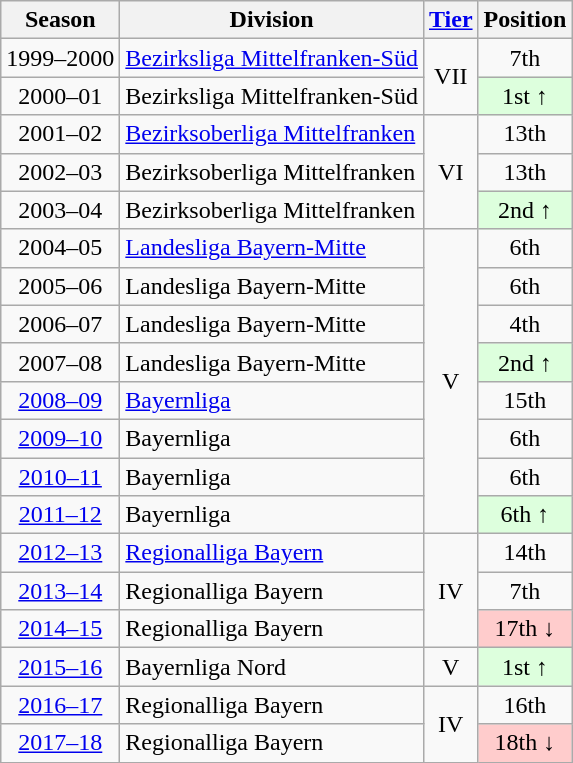<table class="wikitable">
<tr>
<th>Season</th>
<th>Division</th>
<th><a href='#'>Tier</a></th>
<th>Position</th>
</tr>
<tr align="center">
<td>1999–2000</td>
<td align="left"><a href='#'>Bezirksliga Mittelfranken-Süd</a></td>
<td rowspan=2>VII</td>
<td>7th</td>
</tr>
<tr align="center">
<td>2000–01</td>
<td align="left">Bezirksliga Mittelfranken-Süd</td>
<td style="background:#ddffdd">1st ↑</td>
</tr>
<tr align="center">
<td>2001–02</td>
<td align="left"><a href='#'>Bezirksoberliga Mittelfranken</a></td>
<td rowspan=3>VI</td>
<td>13th</td>
</tr>
<tr align="center">
<td>2002–03</td>
<td align="left">Bezirksoberliga Mittelfranken</td>
<td>13th</td>
</tr>
<tr align="center">
<td>2003–04</td>
<td align="left">Bezirksoberliga Mittelfranken</td>
<td style="background:#ddffdd">2nd ↑</td>
</tr>
<tr align="center">
<td>2004–05</td>
<td align="left"><a href='#'>Landesliga Bayern-Mitte</a></td>
<td rowspan=8>V</td>
<td>6th</td>
</tr>
<tr align="center">
<td>2005–06</td>
<td align="left">Landesliga Bayern-Mitte</td>
<td>6th</td>
</tr>
<tr align="center">
<td>2006–07</td>
<td align="left">Landesliga Bayern-Mitte</td>
<td>4th</td>
</tr>
<tr align="center">
<td>2007–08</td>
<td align="left">Landesliga Bayern-Mitte</td>
<td style="background:#ddffdd">2nd ↑</td>
</tr>
<tr align="center">
<td><a href='#'>2008–09</a></td>
<td align="left"><a href='#'>Bayernliga</a></td>
<td>15th</td>
</tr>
<tr align="center">
<td><a href='#'>2009–10</a></td>
<td align="left">Bayernliga</td>
<td>6th</td>
</tr>
<tr align="center">
<td><a href='#'>2010–11</a></td>
<td align="left">Bayernliga</td>
<td>6th</td>
</tr>
<tr align="center">
<td><a href='#'>2011–12</a></td>
<td align="left">Bayernliga</td>
<td style="background:#ddffdd">6th ↑</td>
</tr>
<tr align="center">
<td><a href='#'>2012–13</a></td>
<td align="left"><a href='#'>Regionalliga Bayern</a></td>
<td rowspan=3>IV</td>
<td>14th</td>
</tr>
<tr align="center">
<td><a href='#'>2013–14</a></td>
<td align="left">Regionalliga Bayern</td>
<td>7th</td>
</tr>
<tr align="center">
<td><a href='#'>2014–15</a></td>
<td align="left">Regionalliga Bayern</td>
<td style="background:#ffcccc">17th ↓</td>
</tr>
<tr align="center">
<td><a href='#'>2015–16</a></td>
<td align="left">Bayernliga Nord</td>
<td>V</td>
<td style="background:#ddffdd">1st ↑</td>
</tr>
<tr align="center">
<td><a href='#'>2016–17</a></td>
<td align="left">Regionalliga Bayern</td>
<td rowspan=2>IV</td>
<td>16th</td>
</tr>
<tr align="center">
<td><a href='#'>2017–18</a></td>
<td align="left">Regionalliga Bayern</td>
<td style="background:#ffcccc">18th ↓</td>
</tr>
</table>
